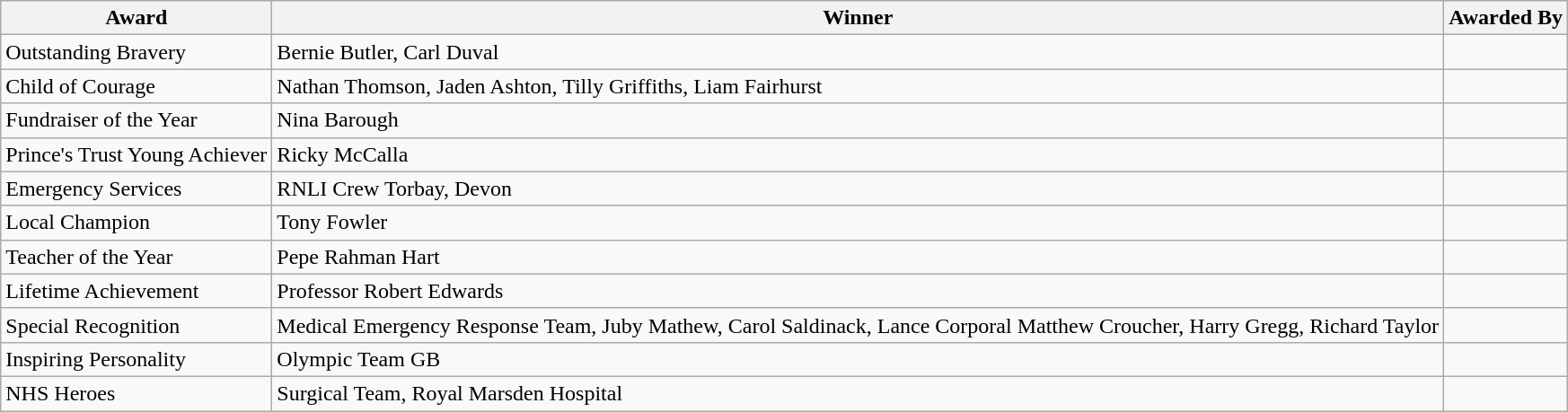<table class="wikitable sortable">
<tr>
<th>Award</th>
<th>Winner</th>
<th>Awarded By</th>
</tr>
<tr>
<td>Outstanding Bravery</td>
<td>Bernie Butler, Carl Duval</td>
<td></td>
</tr>
<tr>
<td>Child of Courage</td>
<td>Nathan Thomson, Jaden Ashton, Tilly Griffiths, Liam Fairhurst</td>
<td></td>
</tr>
<tr>
<td>Fundraiser of the Year</td>
<td>Nina Barough</td>
<td></td>
</tr>
<tr>
<td>Prince's Trust Young Achiever</td>
<td>Ricky McCalla</td>
<td></td>
</tr>
<tr>
<td>Emergency Services</td>
<td>RNLI Crew Torbay, Devon</td>
<td></td>
</tr>
<tr>
<td>Local Champion</td>
<td>Tony Fowler</td>
<td></td>
</tr>
<tr>
<td>Teacher of the Year</td>
<td>Pepe Rahman Hart</td>
<td></td>
</tr>
<tr>
<td>Lifetime Achievement</td>
<td>Professor Robert Edwards</td>
<td></td>
</tr>
<tr>
<td>Special Recognition</td>
<td>Medical Emergency Response Team, Juby Mathew, Carol Saldinack, Lance Corporal Matthew Croucher, Harry Gregg, Richard Taylor</td>
<td></td>
</tr>
<tr>
<td>Inspiring Personality</td>
<td>Olympic Team GB</td>
<td></td>
</tr>
<tr>
<td>NHS Heroes</td>
<td>Surgical Team, Royal Marsden Hospital</td>
<td></td>
</tr>
</table>
